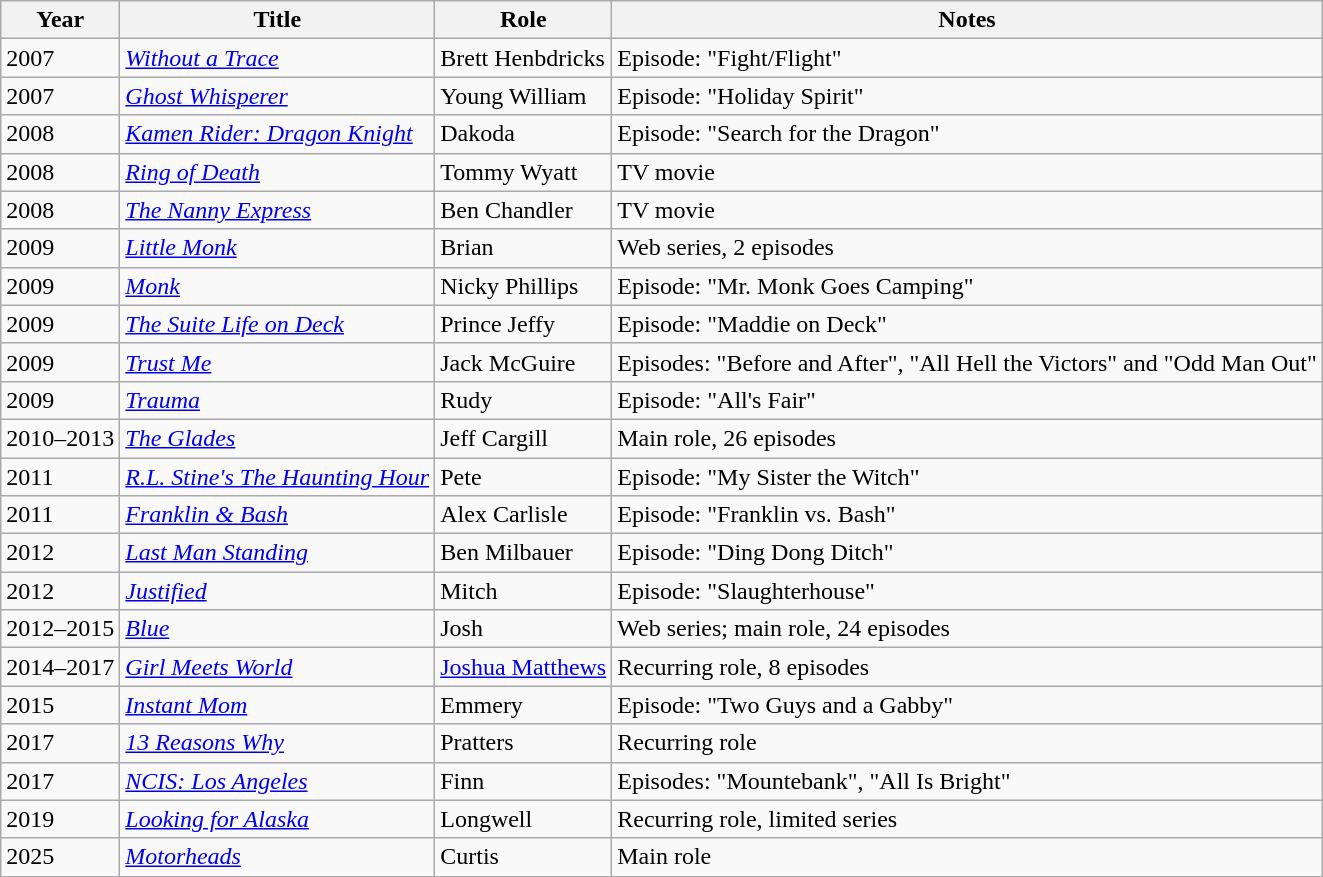<table class="wikitable sortable">
<tr>
<th>Year</th>
<th>Title</th>
<th>Role</th>
<th class="unsortable">Notes</th>
</tr>
<tr>
<td>2007</td>
<td><em><a href='#'>Without a Trace</a></em></td>
<td>Brett Henbdricks</td>
<td>Episode: "Fight/Flight"</td>
</tr>
<tr>
<td>2007</td>
<td><em><a href='#'>Ghost Whisperer</a></em></td>
<td>Young William</td>
<td>Episode: "Holiday Spirit"</td>
</tr>
<tr>
<td>2008</td>
<td><em><a href='#'>Kamen Rider: Dragon Knight</a></em></td>
<td>Dakoda</td>
<td>Episode: "Search for the Dragon"</td>
</tr>
<tr>
<td>2008</td>
<td><em><a href='#'>Ring of Death</a></em></td>
<td>Tommy Wyatt</td>
<td>TV movie</td>
</tr>
<tr>
<td>2008</td>
<td><em><a href='#'>The Nanny Express</a></em></td>
<td>Ben Chandler</td>
<td>TV movie</td>
</tr>
<tr>
<td>2009</td>
<td><em><a href='#'>Little Monk</a></em></td>
<td>Brian</td>
<td>Web series, 2 episodes</td>
</tr>
<tr>
<td>2009</td>
<td><em><a href='#'>Monk</a></em></td>
<td>Nicky Phillips</td>
<td>Episode: "Mr. Monk Goes Camping"</td>
</tr>
<tr>
<td>2009</td>
<td><em><a href='#'>The Suite Life on Deck</a></em></td>
<td>Prince Jeffy</td>
<td>Episode: "Maddie on Deck"</td>
</tr>
<tr>
<td>2009</td>
<td><em><a href='#'>Trust Me</a></em></td>
<td>Jack McGuire</td>
<td>Episodes: "Before and After", "All Hell the Victors" and "Odd Man Out"</td>
</tr>
<tr>
<td>2009</td>
<td><em><a href='#'>Trauma</a></em></td>
<td>Rudy</td>
<td>Episode: "All's Fair"</td>
</tr>
<tr>
<td>2010–2013</td>
<td><em><a href='#'>The Glades</a></em></td>
<td>Jeff Cargill</td>
<td>Main role, 26 episodes</td>
</tr>
<tr>
<td>2011</td>
<td><em><a href='#'>R.L. Stine's The Haunting Hour</a></em></td>
<td>Pete</td>
<td>Episode: "My Sister the Witch"</td>
</tr>
<tr>
<td>2011</td>
<td><em><a href='#'>Franklin & Bash</a></em></td>
<td>Alex Carlisle</td>
<td>Episode: "Franklin vs. Bash"</td>
</tr>
<tr>
<td>2012</td>
<td><em><a href='#'>Last Man Standing</a></em></td>
<td>Ben Milbauer</td>
<td>Episode: "Ding Dong Ditch"</td>
</tr>
<tr>
<td>2012</td>
<td><em><a href='#'>Justified</a></em></td>
<td>Mitch</td>
<td>Episode: "Slaughterhouse"</td>
</tr>
<tr>
<td>2012–2015</td>
<td><em><a href='#'>Blue</a></em></td>
<td>Josh</td>
<td>Web series; main role, 24 episodes</td>
</tr>
<tr>
<td>2014–2017</td>
<td><em><a href='#'>Girl Meets World</a></em></td>
<td><a href='#'>Joshua Matthews</a></td>
<td>Recurring role, 8 episodes</td>
</tr>
<tr>
<td>2015</td>
<td><em><a href='#'>Instant Mom</a></em></td>
<td>Emmery</td>
<td>Episode: "Two Guys and a Gabby"</td>
</tr>
<tr>
<td>2017</td>
<td><em><a href='#'>13 Reasons Why</a></em></td>
<td>Pratters</td>
<td>Recurring role</td>
</tr>
<tr>
<td>2017</td>
<td><em><a href='#'>NCIS: Los Angeles</a></em></td>
<td>Finn</td>
<td>Episodes: "Mountebank", "All Is Bright"</td>
</tr>
<tr>
<td>2019</td>
<td><em><a href='#'>Looking for Alaska</a></em></td>
<td>Longwell</td>
<td>Recurring role, limited series</td>
</tr>
<tr>
<td>2025</td>
<td><em><a href='#'>Motorheads</a></em></td>
<td>Curtis</td>
<td>Main role</td>
</tr>
</table>
